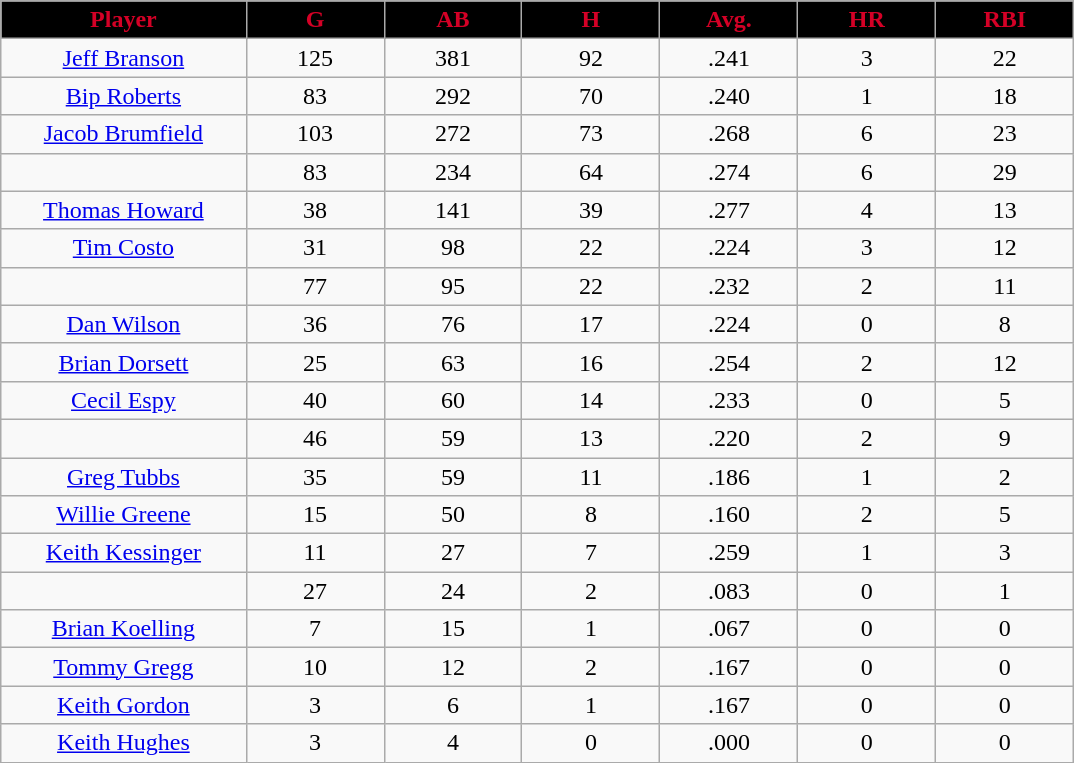<table class="wikitable sortable">
<tr>
<th style="background:black;color:#d40026;" width="16%">Player</th>
<th style="background:black;color:#d40026;" width="9%">G</th>
<th style="background:black;color:#d40026;" width="9%">AB</th>
<th style="background:black;color:#d40026;" width="9%">H</th>
<th style="background:black;color:#d40026;" width="9%">Avg.</th>
<th style="background:black;color:#d40026;" width="9%">HR</th>
<th style="background:black;color:#d40026;" width="9%">RBI</th>
</tr>
<tr align="center">
<td><a href='#'>Jeff Branson</a></td>
<td>125</td>
<td>381</td>
<td>92</td>
<td>.241</td>
<td>3</td>
<td>22</td>
</tr>
<tr align=center>
<td><a href='#'>Bip Roberts</a></td>
<td>83</td>
<td>292</td>
<td>70</td>
<td>.240</td>
<td>1</td>
<td>18</td>
</tr>
<tr align=center>
<td><a href='#'>Jacob Brumfield</a></td>
<td>103</td>
<td>272</td>
<td>73</td>
<td>.268</td>
<td>6</td>
<td>23</td>
</tr>
<tr align=center>
<td></td>
<td>83</td>
<td>234</td>
<td>64</td>
<td>.274</td>
<td>6</td>
<td>29</td>
</tr>
<tr align="center">
<td><a href='#'>Thomas Howard</a></td>
<td>38</td>
<td>141</td>
<td>39</td>
<td>.277</td>
<td>4</td>
<td>13</td>
</tr>
<tr align=center>
<td><a href='#'>Tim Costo</a></td>
<td>31</td>
<td>98</td>
<td>22</td>
<td>.224</td>
<td>3</td>
<td>12</td>
</tr>
<tr align=center>
<td></td>
<td>77</td>
<td>95</td>
<td>22</td>
<td>.232</td>
<td>2</td>
<td>11</td>
</tr>
<tr align="center">
<td><a href='#'>Dan Wilson</a></td>
<td>36</td>
<td>76</td>
<td>17</td>
<td>.224</td>
<td>0</td>
<td>8</td>
</tr>
<tr align=center>
<td><a href='#'>Brian Dorsett</a></td>
<td>25</td>
<td>63</td>
<td>16</td>
<td>.254</td>
<td>2</td>
<td>12</td>
</tr>
<tr align=center>
<td><a href='#'>Cecil Espy</a></td>
<td>40</td>
<td>60</td>
<td>14</td>
<td>.233</td>
<td>0</td>
<td>5</td>
</tr>
<tr align=center>
<td></td>
<td>46</td>
<td>59</td>
<td>13</td>
<td>.220</td>
<td>2</td>
<td>9</td>
</tr>
<tr align="center">
<td><a href='#'>Greg Tubbs</a></td>
<td>35</td>
<td>59</td>
<td>11</td>
<td>.186</td>
<td>1</td>
<td>2</td>
</tr>
<tr align=center>
<td><a href='#'>Willie Greene</a></td>
<td>15</td>
<td>50</td>
<td>8</td>
<td>.160</td>
<td>2</td>
<td>5</td>
</tr>
<tr align=center>
<td><a href='#'>Keith Kessinger</a></td>
<td>11</td>
<td>27</td>
<td>7</td>
<td>.259</td>
<td>1</td>
<td>3</td>
</tr>
<tr align=center>
<td></td>
<td>27</td>
<td>24</td>
<td>2</td>
<td>.083</td>
<td>0</td>
<td>1</td>
</tr>
<tr align="center">
<td><a href='#'>Brian Koelling</a></td>
<td>7</td>
<td>15</td>
<td>1</td>
<td>.067</td>
<td>0</td>
<td>0</td>
</tr>
<tr align=center>
<td><a href='#'>Tommy Gregg</a></td>
<td>10</td>
<td>12</td>
<td>2</td>
<td>.167</td>
<td>0</td>
<td>0</td>
</tr>
<tr align=center>
<td><a href='#'>Keith Gordon</a></td>
<td>3</td>
<td>6</td>
<td>1</td>
<td>.167</td>
<td>0</td>
<td>0</td>
</tr>
<tr align=center>
<td><a href='#'>Keith Hughes</a></td>
<td>3</td>
<td>4</td>
<td>0</td>
<td>.000</td>
<td>0</td>
<td>0</td>
</tr>
</table>
